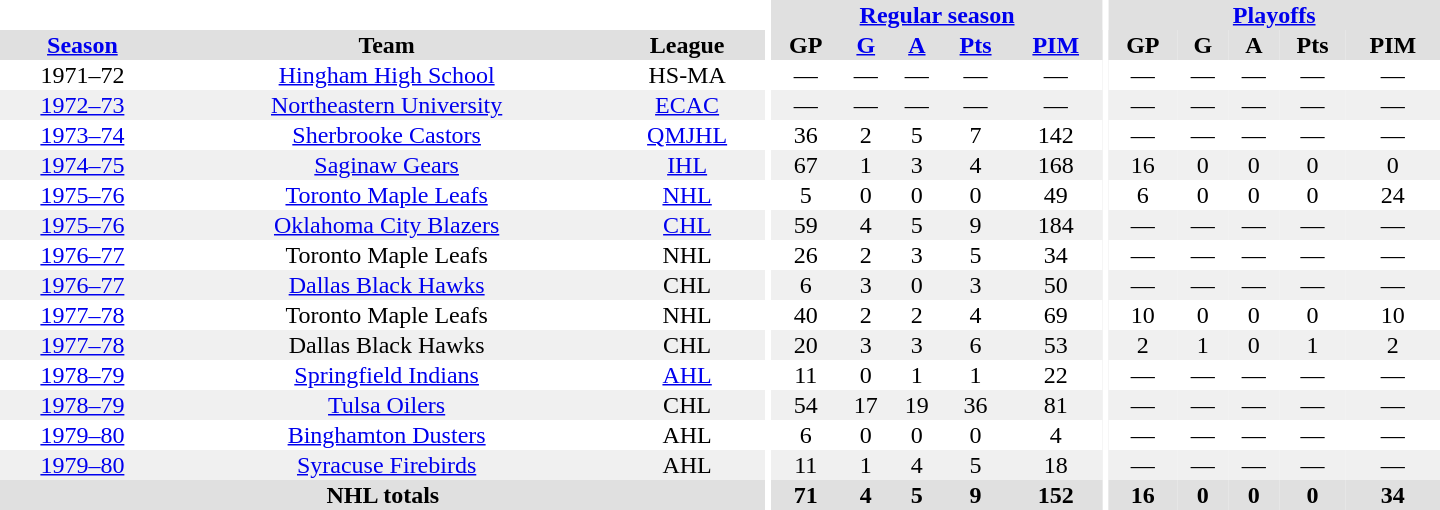<table border="0" cellpadding="1" cellspacing="0" style="text-align:center; width:60em">
<tr bgcolor="#e0e0e0">
<th colspan="3" bgcolor="#ffffff"></th>
<th rowspan="100" bgcolor="#ffffff"></th>
<th colspan="5"><a href='#'>Regular season</a></th>
<th rowspan="100" bgcolor="#ffffff"></th>
<th colspan="5"><a href='#'>Playoffs</a></th>
</tr>
<tr bgcolor="#e0e0e0">
<th><a href='#'>Season</a></th>
<th>Team</th>
<th>League</th>
<th>GP</th>
<th><a href='#'>G</a></th>
<th><a href='#'>A</a></th>
<th><a href='#'>Pts</a></th>
<th><a href='#'>PIM</a></th>
<th>GP</th>
<th>G</th>
<th>A</th>
<th>Pts</th>
<th>PIM</th>
</tr>
<tr>
<td>1971–72</td>
<td><a href='#'>Hingham High School</a></td>
<td>HS-MA</td>
<td>—</td>
<td>—</td>
<td>—</td>
<td>—</td>
<td>—</td>
<td>—</td>
<td>—</td>
<td>—</td>
<td>—</td>
<td>—</td>
</tr>
<tr bgcolor="#f0f0f0">
<td><a href='#'>1972–73</a></td>
<td><a href='#'>Northeastern University</a></td>
<td><a href='#'>ECAC</a></td>
<td>—</td>
<td>—</td>
<td>—</td>
<td>—</td>
<td>—</td>
<td>—</td>
<td>—</td>
<td>—</td>
<td>—</td>
<td>—</td>
</tr>
<tr>
<td><a href='#'>1973–74</a></td>
<td><a href='#'>Sherbrooke Castors</a></td>
<td><a href='#'>QMJHL</a></td>
<td>36</td>
<td>2</td>
<td>5</td>
<td>7</td>
<td>142</td>
<td>—</td>
<td>—</td>
<td>—</td>
<td>—</td>
<td>—</td>
</tr>
<tr bgcolor="#f0f0f0">
<td><a href='#'>1974–75</a></td>
<td><a href='#'>Saginaw Gears</a></td>
<td><a href='#'>IHL</a></td>
<td>67</td>
<td>1</td>
<td>3</td>
<td>4</td>
<td>168</td>
<td>16</td>
<td>0</td>
<td>0</td>
<td>0</td>
<td>0</td>
</tr>
<tr>
<td><a href='#'>1975–76</a></td>
<td><a href='#'>Toronto Maple Leafs</a></td>
<td><a href='#'>NHL</a></td>
<td>5</td>
<td>0</td>
<td>0</td>
<td>0</td>
<td>49</td>
<td>6</td>
<td>0</td>
<td>0</td>
<td>0</td>
<td>24</td>
</tr>
<tr bgcolor="#f0f0f0">
<td><a href='#'>1975–76</a></td>
<td><a href='#'>Oklahoma City Blazers</a></td>
<td><a href='#'>CHL</a></td>
<td>59</td>
<td>4</td>
<td>5</td>
<td>9</td>
<td>184</td>
<td>—</td>
<td>—</td>
<td>—</td>
<td>—</td>
<td>—</td>
</tr>
<tr>
<td><a href='#'>1976–77</a></td>
<td>Toronto Maple Leafs</td>
<td>NHL</td>
<td>26</td>
<td>2</td>
<td>3</td>
<td>5</td>
<td>34</td>
<td>—</td>
<td>—</td>
<td>—</td>
<td>—</td>
<td>—</td>
</tr>
<tr bgcolor="#f0f0f0">
<td><a href='#'>1976–77</a></td>
<td><a href='#'>Dallas Black Hawks</a></td>
<td>CHL</td>
<td>6</td>
<td>3</td>
<td>0</td>
<td>3</td>
<td>50</td>
<td>—</td>
<td>—</td>
<td>—</td>
<td>—</td>
<td>—</td>
</tr>
<tr>
<td><a href='#'>1977–78</a></td>
<td>Toronto Maple Leafs</td>
<td>NHL</td>
<td>40</td>
<td>2</td>
<td>2</td>
<td>4</td>
<td>69</td>
<td>10</td>
<td>0</td>
<td>0</td>
<td>0</td>
<td>10</td>
</tr>
<tr bgcolor="#f0f0f0">
<td><a href='#'>1977–78</a></td>
<td>Dallas Black Hawks</td>
<td>CHL</td>
<td>20</td>
<td>3</td>
<td>3</td>
<td>6</td>
<td>53</td>
<td>2</td>
<td>1</td>
<td>0</td>
<td>1</td>
<td>2</td>
</tr>
<tr>
<td><a href='#'>1978–79</a></td>
<td><a href='#'>Springfield Indians</a></td>
<td><a href='#'>AHL</a></td>
<td>11</td>
<td>0</td>
<td>1</td>
<td>1</td>
<td>22</td>
<td>—</td>
<td>—</td>
<td>—</td>
<td>—</td>
<td>—</td>
</tr>
<tr bgcolor="#f0f0f0">
<td><a href='#'>1978–79</a></td>
<td><a href='#'>Tulsa Oilers</a></td>
<td>CHL</td>
<td>54</td>
<td>17</td>
<td>19</td>
<td>36</td>
<td>81</td>
<td>—</td>
<td>—</td>
<td>—</td>
<td>—</td>
<td>—</td>
</tr>
<tr>
<td><a href='#'>1979–80</a></td>
<td><a href='#'>Binghamton Dusters</a></td>
<td>AHL</td>
<td>6</td>
<td>0</td>
<td>0</td>
<td>0</td>
<td>4</td>
<td>—</td>
<td>—</td>
<td>—</td>
<td>—</td>
<td>—</td>
</tr>
<tr bgcolor="#f0f0f0">
<td><a href='#'>1979–80</a></td>
<td><a href='#'>Syracuse Firebirds</a></td>
<td>AHL</td>
<td>11</td>
<td>1</td>
<td>4</td>
<td>5</td>
<td>18</td>
<td>—</td>
<td>—</td>
<td>—</td>
<td>—</td>
<td>—</td>
</tr>
<tr bgcolor="#e0e0e0">
<th colspan="3">NHL totals</th>
<th>71</th>
<th>4</th>
<th>5</th>
<th>9</th>
<th>152</th>
<th>16</th>
<th>0</th>
<th>0</th>
<th>0</th>
<th>34</th>
</tr>
</table>
